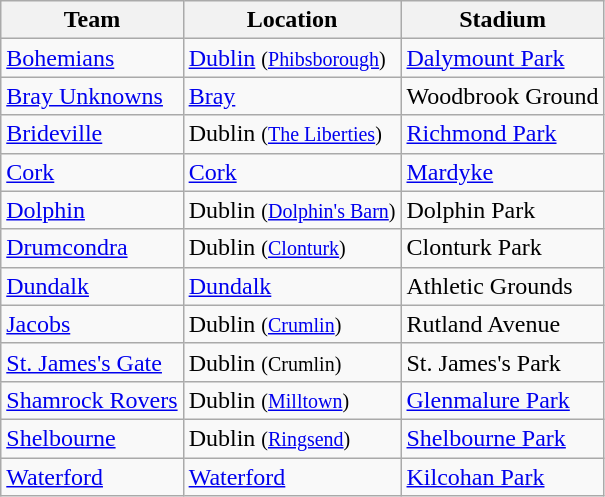<table class="wikitable sortable">
<tr>
<th>Team</th>
<th>Location</th>
<th>Stadium</th>
</tr>
<tr>
<td><a href='#'>Bohemians</a></td>
<td><a href='#'>Dublin</a> <small>(<a href='#'>Phibsborough</a>)</small></td>
<td><a href='#'>Dalymount Park</a></td>
</tr>
<tr>
<td><a href='#'>Bray Unknowns</a></td>
<td><a href='#'>Bray</a></td>
<td>Woodbrook Ground</td>
</tr>
<tr>
<td><a href='#'>Brideville</a></td>
<td>Dublin <small>(<a href='#'>The Liberties</a>)</small></td>
<td><a href='#'>Richmond Park</a></td>
</tr>
<tr>
<td><a href='#'>Cork</a></td>
<td><a href='#'>Cork</a></td>
<td><a href='#'>Mardyke</a></td>
</tr>
<tr>
<td><a href='#'>Dolphin</a></td>
<td>Dublin <small>(<a href='#'>Dolphin's Barn</a>)</small></td>
<td>Dolphin Park</td>
</tr>
<tr>
<td><a href='#'>Drumcondra</a></td>
<td>Dublin <small>(<a href='#'>Clonturk</a>)</small></td>
<td>Clonturk Park</td>
</tr>
<tr>
<td><a href='#'>Dundalk</a></td>
<td><a href='#'>Dundalk</a></td>
<td>Athletic Grounds</td>
</tr>
<tr>
<td><a href='#'>Jacobs</a></td>
<td>Dublin <small>(<a href='#'>Crumlin</a>)</small></td>
<td>Rutland Avenue</td>
</tr>
<tr>
<td><a href='#'>St. James's Gate</a></td>
<td>Dublin <small>(Crumlin)</small></td>
<td>St. James's Park</td>
</tr>
<tr>
<td><a href='#'>Shamrock Rovers</a></td>
<td>Dublin <small>(<a href='#'>Milltown</a>)</small></td>
<td><a href='#'>Glenmalure Park</a></td>
</tr>
<tr>
<td><a href='#'>Shelbourne</a></td>
<td>Dublin <small>(<a href='#'>Ringsend</a>)</small></td>
<td><a href='#'>Shelbourne Park</a></td>
</tr>
<tr>
<td><a href='#'>Waterford</a></td>
<td><a href='#'>Waterford</a></td>
<td><a href='#'>Kilcohan Park</a></td>
</tr>
</table>
